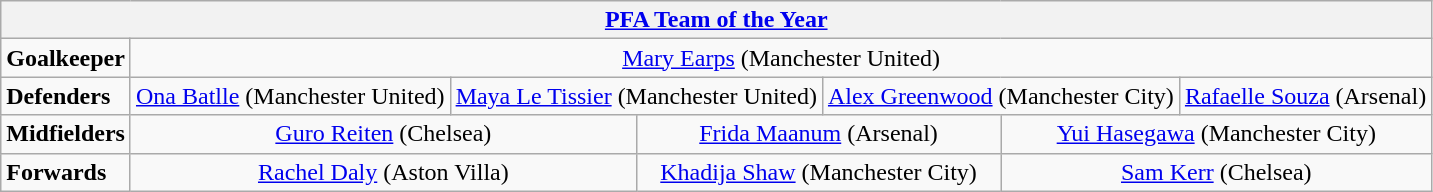<table class="wikitable">
<tr>
<th colspan="13"><a href='#'>PFA Team of the Year</a></th>
</tr>
<tr>
<td><strong>Goalkeeper</strong></td>
<td colspan="12" align="center"> <a href='#'>Mary Earps</a> (Manchester United)</td>
</tr>
<tr>
<td><strong>Defenders</strong></td>
<td colspan="3" align="center"> <a href='#'>Ona Batlle</a> (Manchester United)</td>
<td colspan="3" align="center"> <a href='#'>Maya Le Tissier</a> (Manchester United)</td>
<td colspan="3" align="center"> <a href='#'>Alex Greenwood</a> (Manchester City)</td>
<td colspan="3" align="center"> <a href='#'>Rafaelle Souza</a> (Arsenal)</td>
</tr>
<tr>
<td><strong>Midfielders</strong></td>
<td colspan="4" align="center"> <a href='#'>Guro Reiten</a> (Chelsea)</td>
<td colspan="4" align="center"> <a href='#'>Frida Maanum</a> (Arsenal)</td>
<td colspan="4" align="center"> <a href='#'>Yui Hasegawa</a> (Manchester City)</td>
</tr>
<tr>
<td><strong>Forwards</strong></td>
<td colspan="4" align="center"> <a href='#'>Rachel Daly</a> (Aston Villa)</td>
<td colspan="4" align="center"> <a href='#'>Khadija Shaw</a> (Manchester City)</td>
<td colspan="4" align="center"> <a href='#'>Sam Kerr</a> (Chelsea)</td>
</tr>
</table>
